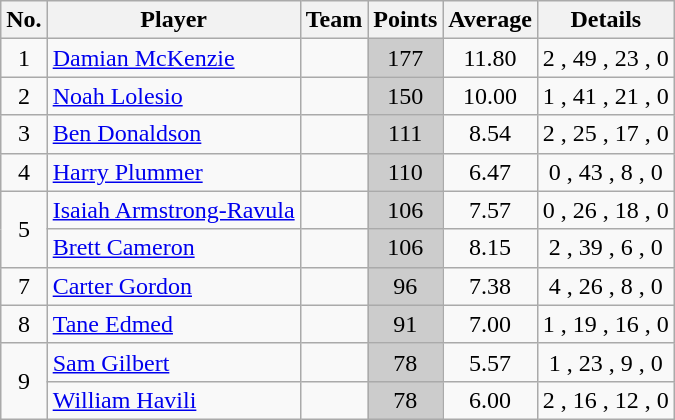<table class="wikitable sortable" style="text-align:center">
<tr>
<th>No.</th>
<th>Player</th>
<th>Team</th>
<th>Points</th>
<th>Average</th>
<th>Details</th>
</tr>
<tr>
<td>1</td>
<td style="text-align:left"> <a href='#'>Damian McKenzie</a></td>
<td style="text-align:left"> </td>
<td style="background:#ccc">177</td>
<td>11.80</td>
<td>2 , 49 , 23 , 0 </td>
</tr>
<tr>
<td>2</td>
<td style="text-align:left"> <a href='#'>Noah Lolesio</a></td>
<td style="text-align:left"> </td>
<td style="background:#ccc">150</td>
<td>10.00</td>
<td>1 , 41 , 21 , 0 </td>
</tr>
<tr>
<td>3</td>
<td style="text-align:left"> <a href='#'>Ben Donaldson</a></td>
<td style="text-align:left"> </td>
<td style="background:#ccc">111</td>
<td>8.54</td>
<td>2 , 25 , 17 , 0 </td>
</tr>
<tr>
<td>4</td>
<td style="text-align:left"> <a href='#'>Harry Plummer</a></td>
<td style="text-align:left"> </td>
<td style="background:#ccc">110</td>
<td>6.47</td>
<td>0 , 43 , 8 , 0 </td>
</tr>
<tr>
<td rowspan="2">5</td>
<td style="text-align:left"> <a href='#'>Isaiah Armstrong-Ravula</a></td>
<td style="text-align:left"> </td>
<td style="background:#ccc">106</td>
<td>7.57</td>
<td>0 , 26 , 18 , 0 </td>
</tr>
<tr>
<td style="text-align:left"> <a href='#'>Brett Cameron</a></td>
<td style="text-align:left"> </td>
<td style="background:#ccc">106</td>
<td>8.15</td>
<td>2 , 39 , 6 , 0 </td>
</tr>
<tr>
<td>7</td>
<td style="text-align:left"> <a href='#'>Carter Gordon</a></td>
<td style="text-align:left"> </td>
<td style="background:#ccc">96</td>
<td>7.38</td>
<td>4 , 26 , 8 , 0 </td>
</tr>
<tr>
<td>8</td>
<td style="text-align:left"> <a href='#'>Tane Edmed</a></td>
<td style="text-align:left"> </td>
<td style="background:#ccc">91</td>
<td>7.00</td>
<td>1 , 19 , 16 , 0 </td>
</tr>
<tr>
<td rowspan="2">9</td>
<td style="text-align:left"> <a href='#'>Sam Gilbert</a></td>
<td style="text-align:left"> </td>
<td style="background:#ccc">78</td>
<td>5.57</td>
<td>1 , 23 , 9 , 0 </td>
</tr>
<tr>
<td style="text-align:left"> <a href='#'>William Havili</a></td>
<td style="text-align:left"> </td>
<td style="background:#ccc">78</td>
<td>6.00</td>
<td>2 , 16 , 12 , 0 </td>
</tr>
</table>
